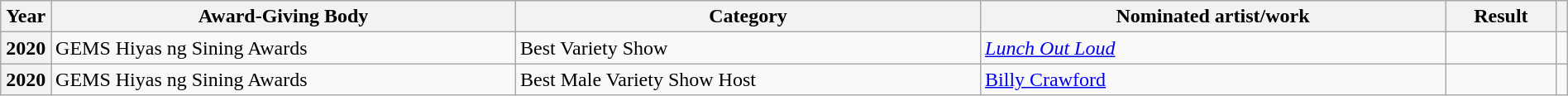<table class="wikitable plainrowheaders" style="width:100%;">
<tr>
<th scope="col" style="width:0.5%;">Year</th>
<th scope="col" style="width:25%;">Award-Giving Body</th>
<th scope="col" style="width:25%;">Category</th>
<th scope="col" style="width:25%;">Nominated artist/work</th>
<th scope="col" style="width:6%;">Result</th>
<th scope="col" style="width:0.5%;"></th>
</tr>
<tr>
<th scope="row">2020</th>
<td>GEMS Hiyas ng Sining Awards</td>
<td>Best Variety Show</td>
<td><em><a href='#'>Lunch Out Loud</a></em></td>
<td></td>
<td style="text-align:center;"></td>
</tr>
<tr>
<th scope="row">2020</th>
<td>GEMS Hiyas ng Sining Awards</td>
<td>Best Male Variety Show Host</td>
<td><a href='#'>Billy Crawford</a></td>
<td></td>
<td style="text-align:center;"></td>
</tr>
</table>
